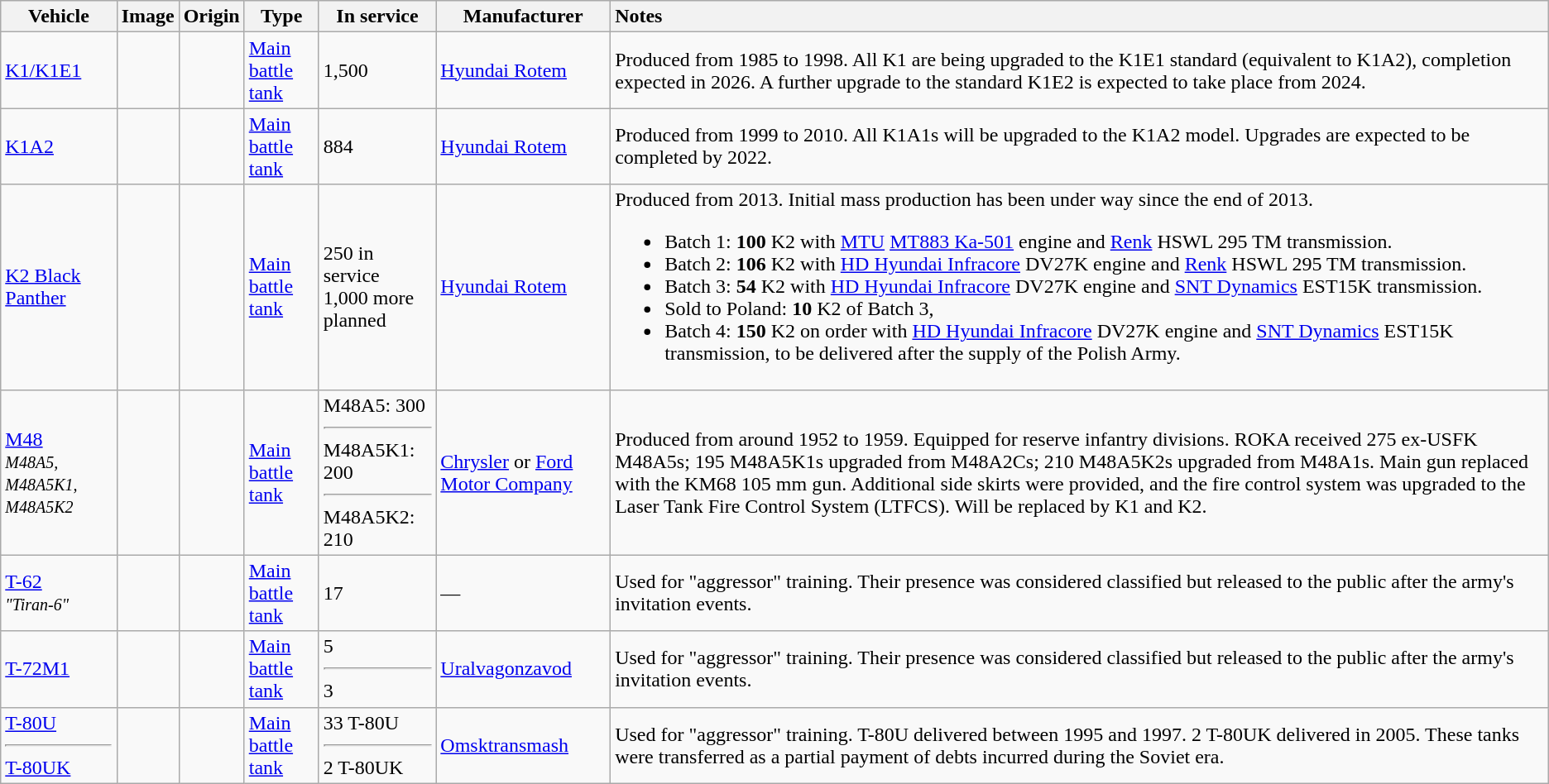<table class="wikitable sortable">
<tr>
<th>Vehicle</th>
<th>Image</th>
<th>Origin</th>
<th>Type</th>
<th>In service</th>
<th>Manufacturer</th>
<th style="text-align:left">Notes</th>
</tr>
<tr>
<td><a href='#'>K1/K1E1</a></td>
<td></td>
<td></td>
<td><a href='#'>Main battle tank</a></td>
<td>1,500</td>
<td><a href='#'>Hyundai Rotem</a></td>
<td>Produced from 1985 to 1998. All K1 are being upgraded to the K1E1 standard (equivalent to K1A2), completion expected in 2026. A further upgrade to the standard K1E2 is expected to take place from 2024.</td>
</tr>
<tr>
<td><a href='#'>K1A2</a></td>
<td></td>
<td></td>
<td><a href='#'>Main battle tank</a></td>
<td>884</td>
<td><a href='#'>Hyundai Rotem</a></td>
<td>Produced from 1999 to 2010. All K1A1s will be upgraded to the K1A2 model. Upgrades are expected to be completed by 2022.</td>
</tr>
<tr>
<td><a href='#'>K2 Black Panther</a></td>
<td></td>
<td></td>
<td><a href='#'>Main battle tank</a></td>
<td>250 in service<br>1,000 more planned</td>
<td><a href='#'>Hyundai Rotem</a></td>
<td>Produced from 2013. Initial mass production has been under way since the end of 2013.<br><ul><li>Batch 1: <strong>100</strong> K2 with <a href='#'>MTU</a> <a href='#'>MT883 Ka-501</a> engine and <a href='#'>Renk</a> HSWL 295 TM transmission. </li><li>Batch 2: <strong>106</strong> K2 with <a href='#'>HD Hyundai Infracore</a> DV27K engine and <a href='#'>Renk</a> HSWL 295 TM transmission. </li><li>Batch 3: <strong>54</strong> K2 with <a href='#'>HD Hyundai Infracore</a> DV27K engine and <a href='#'>SNT Dynamics</a> EST15K transmission. </li><li>Sold to Poland: <strong>10</strong> K2 of Batch 3, </li><li>Batch 4: <strong>150</strong> K2 on order with <a href='#'>HD Hyundai Infracore</a> DV27K engine and <a href='#'>SNT Dynamics</a> EST15K transmission, to be delivered after the supply of the Polish Army. </li></ul></td>
</tr>
<tr>
<td><a href='#'>M48</a><br><small><em>M48A5, M48A5K1, M48A5K2</em></small></td>
<td></td>
<td><br></td>
<td><a href='#'>Main battle tank</a></td>
<td>M48A5: 300<hr>M48A5K1: 200<hr>M48A5K2: 210</td>
<td><a href='#'>Chrysler</a> or <a href='#'>Ford Motor Company</a></td>
<td>Produced from around 1952 to 1959. Equipped for reserve infantry divisions. ROKA received 275 ex-USFK M48A5s; 195 M48A5K1s upgraded from M48A2Cs; 210 M48A5K2s upgraded from M48A1s. Main gun replaced with the KM68 105 mm gun. Additional side skirts were provided, and the fire control system was upgraded to the Laser Tank Fire Control System (LTFCS). Will be replaced by K1 and K2.</td>
</tr>
<tr>
<td><a href='#'>T-62</a><br><small><em>"Tiran-6"</em></small></td>
<td></td>
<td></td>
<td><a href='#'>Main battle tank</a></td>
<td>17</td>
<td>—</td>
<td>Used for "aggressor" training. Their presence was considered classified but released to the public after the army's invitation events.</td>
</tr>
<tr>
<td><a href='#'>T-72M1</a></td>
<td></td>
<td></td>
<td><a href='#'>Main battle tank</a></td>
<td>5  <hr>3</td>
<td><a href='#'>Uralvagonzavod</a></td>
<td>Used for "aggressor" training. Their presence was considered classified but released to the public after the army's invitation events.</td>
</tr>
<tr>
<td><a href='#'>T-80U</a><hr><a href='#'>T-80UK</a></td>
<td></td>
<td></td>
<td><a href='#'>Main battle tank</a></td>
<td>33 T-80U<hr>2 T-80UK</td>
<td><a href='#'>Omsktransmash</a></td>
<td>Used for "aggressor" training. T-80U delivered between 1995 and 1997. 2 T-80UK delivered in 2005. These tanks were transferred as a partial payment of debts incurred during the Soviet era.</td>
</tr>
</table>
